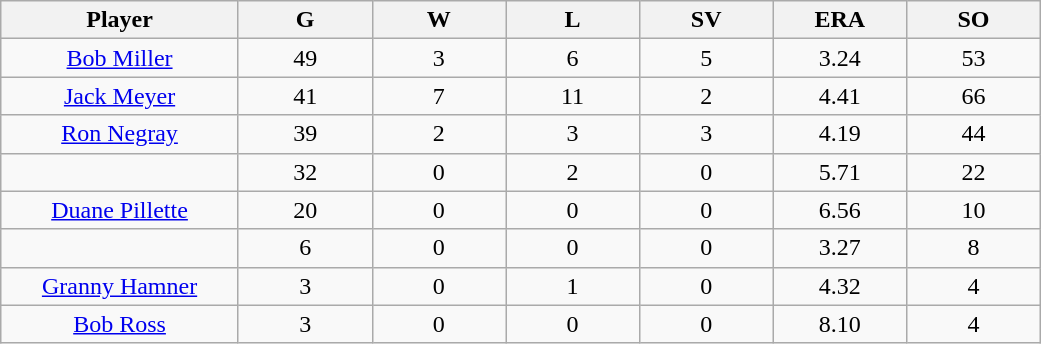<table class="wikitable sortable">
<tr>
<th bgcolor="#DDDDFF" width="16%">Player</th>
<th bgcolor="#DDDDFF" width="9%">G</th>
<th bgcolor="#DDDDFF" width="9%">W</th>
<th bgcolor="#DDDDFF" width="9%">L</th>
<th bgcolor="#DDDDFF" width="9%">SV</th>
<th bgcolor="#DDDDFF" width="9%">ERA</th>
<th bgcolor="#DDDDFF" width="9%">SO</th>
</tr>
<tr align="center">
<td><a href='#'>Bob Miller</a></td>
<td>49</td>
<td>3</td>
<td>6</td>
<td>5</td>
<td>3.24</td>
<td>53</td>
</tr>
<tr align="center">
<td><a href='#'>Jack Meyer</a></td>
<td>41</td>
<td>7</td>
<td>11</td>
<td>2</td>
<td>4.41</td>
<td>66</td>
</tr>
<tr align="center">
<td><a href='#'>Ron Negray</a></td>
<td>39</td>
<td>2</td>
<td>3</td>
<td>3</td>
<td>4.19</td>
<td>44</td>
</tr>
<tr align="center">
<td></td>
<td>32</td>
<td>0</td>
<td>2</td>
<td>0</td>
<td>5.71</td>
<td>22</td>
</tr>
<tr align="center">
<td><a href='#'>Duane Pillette</a></td>
<td>20</td>
<td>0</td>
<td>0</td>
<td>0</td>
<td>6.56</td>
<td>10</td>
</tr>
<tr align="center">
<td></td>
<td>6</td>
<td>0</td>
<td>0</td>
<td>0</td>
<td>3.27</td>
<td>8</td>
</tr>
<tr align="center">
<td><a href='#'>Granny Hamner</a></td>
<td>3</td>
<td>0</td>
<td>1</td>
<td>0</td>
<td>4.32</td>
<td>4</td>
</tr>
<tr align="center">
<td><a href='#'>Bob Ross</a></td>
<td>3</td>
<td>0</td>
<td>0</td>
<td>0</td>
<td>8.10</td>
<td>4</td>
</tr>
</table>
